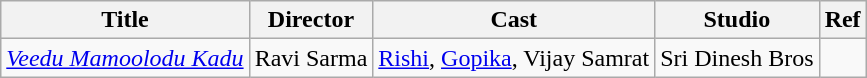<table class="wikitable sortable">
<tr>
<th>Title</th>
<th>Director</th>
<th>Cast</th>
<th>Studio</th>
<th>Ref</th>
</tr>
<tr>
<td><em><a href='#'>Veedu Mamoolodu Kadu</a></em></td>
<td>Ravi Sarma</td>
<td><a href='#'>Rishi</a>, <a href='#'>Gopika</a>, Vijay Samrat</td>
<td>Sri Dinesh Bros</td>
</tr>
</table>
